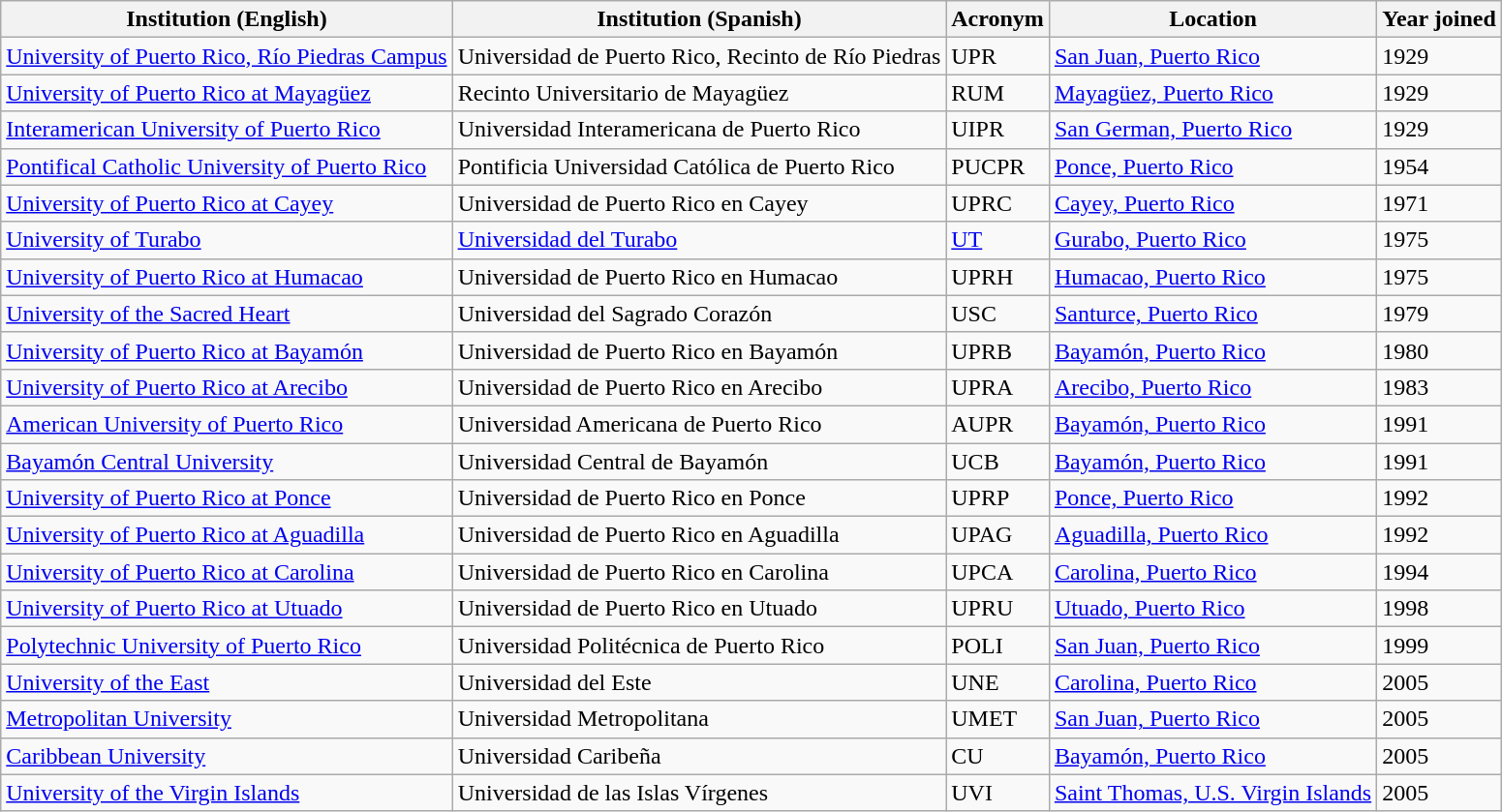<table class="wikitable sortable">
<tr>
<th>Institution (English)</th>
<th>Institution (Spanish)</th>
<th>Acronym</th>
<th>Location</th>
<th>Year joined</th>
</tr>
<tr>
<td><a href='#'>University of Puerto Rico, Río Piedras Campus</a></td>
<td>Universidad de Puerto Rico, Recinto de Río Piedras</td>
<td>UPR</td>
<td><a href='#'>San Juan, Puerto Rico</a></td>
<td>1929</td>
</tr>
<tr>
<td><a href='#'>University of Puerto Rico at Mayagüez</a></td>
<td>Recinto Universitario de Mayagüez</td>
<td>RUM</td>
<td><a href='#'>Mayagüez, Puerto Rico</a></td>
<td>1929</td>
</tr>
<tr>
<td><a href='#'>Interamerican University of Puerto Rico</a></td>
<td>Universidad Interamericana de Puerto Rico</td>
<td>UIPR</td>
<td><a href='#'>San German, Puerto Rico</a></td>
<td>1929</td>
</tr>
<tr>
<td><a href='#'>Pontifical Catholic University of Puerto Rico</a></td>
<td>Pontificia Universidad Católica de Puerto Rico</td>
<td>PUCPR</td>
<td><a href='#'>Ponce, Puerto Rico</a></td>
<td>1954</td>
</tr>
<tr>
<td><a href='#'>University of Puerto Rico at Cayey</a></td>
<td>Universidad de Puerto Rico en Cayey</td>
<td>UPRC</td>
<td><a href='#'>Cayey, Puerto Rico</a></td>
<td>1971</td>
</tr>
<tr>
<td><a href='#'>University of Turabo</a></td>
<td><a href='#'>Universidad del Turabo</a></td>
<td><a href='#'>UT</a></td>
<td><a href='#'>Gurabo, Puerto Rico</a></td>
<td>1975</td>
</tr>
<tr>
<td><a href='#'>University of Puerto Rico at Humacao</a></td>
<td>Universidad de Puerto Rico en Humacao</td>
<td>UPRH</td>
<td><a href='#'>Humacao, Puerto Rico</a></td>
<td>1975</td>
</tr>
<tr>
<td><a href='#'>University of the Sacred Heart</a></td>
<td>Universidad del Sagrado Corazón</td>
<td>USC</td>
<td><a href='#'>Santurce, Puerto Rico</a></td>
<td>1979</td>
</tr>
<tr>
<td><a href='#'>University of Puerto Rico at Bayamón</a></td>
<td>Universidad de Puerto Rico en Bayamón</td>
<td>UPRB</td>
<td><a href='#'>Bayamón, Puerto Rico</a></td>
<td>1980</td>
</tr>
<tr>
<td><a href='#'>University of Puerto Rico at Arecibo</a></td>
<td>Universidad de Puerto Rico en Arecibo</td>
<td>UPRA</td>
<td><a href='#'>Arecibo, Puerto Rico</a></td>
<td>1983</td>
</tr>
<tr>
<td><a href='#'>American University of Puerto Rico</a></td>
<td>Universidad Americana de Puerto Rico</td>
<td>AUPR</td>
<td><a href='#'>Bayamón, Puerto Rico</a></td>
<td>1991</td>
</tr>
<tr>
<td><a href='#'>Bayamón Central University</a></td>
<td>Universidad Central de Bayamón</td>
<td>UCB</td>
<td><a href='#'>Bayamón, Puerto Rico</a></td>
<td>1991</td>
</tr>
<tr>
<td><a href='#'>University of Puerto Rico at Ponce</a></td>
<td>Universidad de Puerto Rico en Ponce</td>
<td>UPRP</td>
<td><a href='#'>Ponce, Puerto Rico</a></td>
<td>1992</td>
</tr>
<tr>
<td><a href='#'>University of Puerto Rico at Aguadilla</a></td>
<td>Universidad de Puerto Rico en Aguadilla</td>
<td>UPAG</td>
<td><a href='#'>Aguadilla, Puerto Rico</a></td>
<td>1992</td>
</tr>
<tr>
<td><a href='#'>University of Puerto Rico at Carolina</a></td>
<td>Universidad de Puerto Rico en Carolina</td>
<td>UPCA</td>
<td><a href='#'>Carolina, Puerto Rico</a></td>
<td>1994</td>
</tr>
<tr>
<td><a href='#'>University of Puerto Rico at Utuado</a></td>
<td>Universidad de Puerto Rico en Utuado</td>
<td>UPRU</td>
<td><a href='#'>Utuado, Puerto Rico</a></td>
<td>1998</td>
</tr>
<tr>
<td><a href='#'>Polytechnic University of Puerto Rico</a></td>
<td>Universidad Politécnica de Puerto Rico</td>
<td>POLI</td>
<td><a href='#'>San Juan, Puerto Rico</a></td>
<td>1999</td>
</tr>
<tr>
<td><a href='#'>University of the East</a></td>
<td>Universidad del Este</td>
<td>UNE</td>
<td><a href='#'>Carolina, Puerto Rico</a></td>
<td>2005</td>
</tr>
<tr>
<td><a href='#'>Metropolitan University</a></td>
<td>Universidad Metropolitana</td>
<td>UMET</td>
<td><a href='#'>San Juan, Puerto Rico</a></td>
<td>2005</td>
</tr>
<tr>
<td><a href='#'>Caribbean University</a></td>
<td>Universidad Caribeña</td>
<td>CU</td>
<td><a href='#'>Bayamón, Puerto Rico</a></td>
<td>2005</td>
</tr>
<tr>
<td><a href='#'>University of the Virgin Islands</a></td>
<td>Universidad de las Islas Vírgenes</td>
<td>UVI</td>
<td><a href='#'>Saint Thomas, U.S. Virgin Islands</a></td>
<td>2005</td>
</tr>
</table>
